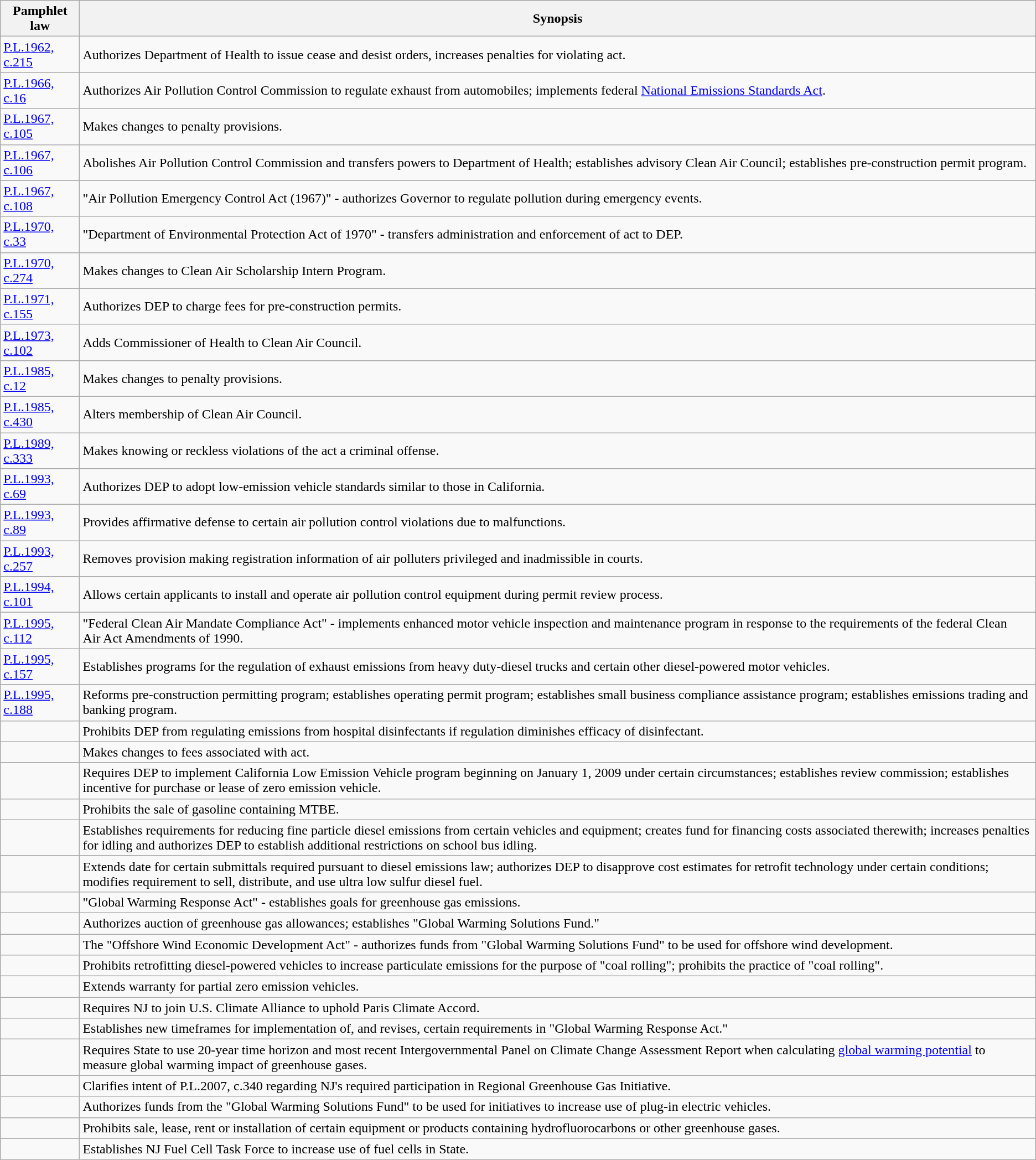<table class="wikitable mw-collapsible mw-collapsed">
<tr>
<th>Pamphlet law</th>
<th>Synopsis</th>
</tr>
<tr>
<td><a href='#'>P.L.1962, c.215</a></td>
<td>Authorizes Department of Health to issue cease and desist orders, increases penalties for violating act.</td>
</tr>
<tr>
<td><a href='#'>P.L.1966, c.16</a></td>
<td>Authorizes Air Pollution Control Commission to regulate exhaust from automobiles; implements federal <a href='#'>National Emissions Standards Act</a>.</td>
</tr>
<tr>
<td><a href='#'>P.L.1967, c.105</a></td>
<td>Makes changes to penalty provisions.</td>
</tr>
<tr>
<td><a href='#'>P.L.1967, c.106</a></td>
<td>Abolishes Air Pollution Control Commission and transfers powers to Department of Health; establishes advisory Clean Air Council; establishes pre-construction permit program.</td>
</tr>
<tr>
<td><a href='#'>P.L.1967, c.108</a></td>
<td>"Air Pollution Emergency Control Act (1967)" - authorizes Governor to regulate pollution during emergency events.</td>
</tr>
<tr>
<td><a href='#'>P.L.1970, c.33</a></td>
<td>"Department of Environmental Protection Act of 1970" - transfers administration and enforcement of act to DEP.</td>
</tr>
<tr>
<td><a href='#'>P.L.1970, c.274</a></td>
<td>Makes changes to Clean Air Scholarship Intern Program.</td>
</tr>
<tr>
<td><a href='#'>P.L.1971, c.155</a></td>
<td>Authorizes DEP to charge fees for pre-construction permits.</td>
</tr>
<tr>
<td><a href='#'>P.L.1973, c.102</a></td>
<td>Adds Commissioner of Health to Clean Air Council.</td>
</tr>
<tr>
<td><a href='#'>P.L.1985, c.12</a></td>
<td>Makes changes to penalty provisions.</td>
</tr>
<tr>
<td><a href='#'>P.L.1985, c.430</a></td>
<td>Alters membership of Clean Air Council.</td>
</tr>
<tr>
<td><a href='#'>P.L.1989, c.333</a></td>
<td>Makes knowing or reckless violations of the act a criminal offense.</td>
</tr>
<tr>
<td><a href='#'>P.L.1993, c.69</a></td>
<td>Authorizes DEP to adopt low-emission vehicle standards similar to those in California.</td>
</tr>
<tr>
<td><a href='#'>P.L.1993, c.89</a></td>
<td>Provides affirmative defense to certain air pollution control violations due to malfunctions.</td>
</tr>
<tr>
<td><a href='#'>P.L.1993, c.257</a></td>
<td>Removes provision making registration information of air polluters privileged and inadmissible in courts.</td>
</tr>
<tr>
<td><a href='#'>P.L.1994, c.101</a></td>
<td>Allows certain applicants to install and operate air pollution control equipment during permit review process.</td>
</tr>
<tr>
<td><a href='#'>P.L.1995, c.112</a></td>
<td>"Federal Clean Air Mandate Compliance Act" - implements enhanced motor vehicle inspection and maintenance program in response to the requirements of the federal Clean<br>Air Act Amendments of 1990.</td>
</tr>
<tr>
<td><a href='#'>P.L.1995, c.157</a></td>
<td>Establishes programs for the regulation of exhaust emissions from heavy duty-diesel trucks and certain other diesel-powered motor vehicles.</td>
</tr>
<tr>
<td><a href='#'>P.L.1995, c.188</a></td>
<td>Reforms pre-construction permitting program; establishes operating permit program; establishes small business compliance assistance program; establishes emissions trading and banking program.</td>
</tr>
<tr>
<td></td>
<td>Prohibits DEP from regulating emissions from hospital disinfectants if regulation diminishes efficacy of disinfectant.</td>
</tr>
<tr>
<td></td>
<td>Makes changes to fees associated with act.</td>
</tr>
<tr>
<td></td>
<td>Requires DEP to implement California Low Emission Vehicle program beginning on January 1, 2009 under certain circumstances; establishes review commission; establishes incentive for purchase or lease of zero emission vehicle.</td>
</tr>
<tr>
<td></td>
<td>Prohibits the sale of gasoline containing MTBE.</td>
</tr>
<tr>
<td></td>
<td>Establishes requirements for reducing fine particle diesel emissions from certain vehicles and equipment; creates fund for financing costs associated therewith; increases penalties for idling and authorizes DEP to establish additional restrictions on school bus idling.</td>
</tr>
<tr>
<td></td>
<td>Extends date for certain submittals required pursuant to diesel emissions law; authorizes DEP to disapprove cost estimates for retrofit technology under certain conditions; modifies requirement to sell, distribute, and use ultra low sulfur diesel fuel.</td>
</tr>
<tr>
<td></td>
<td>"Global Warming Response Act" - establishes goals for greenhouse gas emissions.</td>
</tr>
<tr>
<td></td>
<td>Authorizes auction of greenhouse gas allowances; establishes "Global Warming Solutions Fund."</td>
</tr>
<tr>
<td></td>
<td>The "Offshore Wind Economic Development Act" - authorizes funds from "Global Warming Solutions Fund" to be used for offshore wind development.</td>
</tr>
<tr>
<td></td>
<td>Prohibits retrofitting diesel-powered vehicles to increase particulate emissions for the purpose of "coal rolling"; prohibits the practice of "coal rolling".</td>
</tr>
<tr>
<td></td>
<td>Extends warranty for partial zero emission vehicles.</td>
</tr>
<tr>
<td></td>
<td>Requires NJ to join U.S. Climate Alliance to uphold Paris Climate Accord.</td>
</tr>
<tr>
<td></td>
<td>Establishes new timeframes for implementation of, and revises, certain requirements in "Global Warming Response Act."</td>
</tr>
<tr>
<td></td>
<td>Requires State to use 20-year time horizon and most recent Intergovernmental Panel on Climate Change Assessment Report when calculating <a href='#'>global warming potential</a> to measure global warming impact of greenhouse gases.</td>
</tr>
<tr>
<td></td>
<td>Clarifies intent of P.L.2007, c.340 regarding NJ's required participation in Regional Greenhouse Gas Initiative.</td>
</tr>
<tr>
<td></td>
<td>Authorizes funds from the "Global Warming Solutions Fund" to be used for initiatives to increase use of plug-in electric vehicles.</td>
</tr>
<tr>
<td></td>
<td>Prohibits sale, lease, rent or installation of certain equipment or products containing hydrofluorocarbons or other greenhouse gases.</td>
</tr>
<tr>
<td></td>
<td>Establishes NJ Fuel Cell Task Force to increase use of fuel cells in State.</td>
</tr>
</table>
